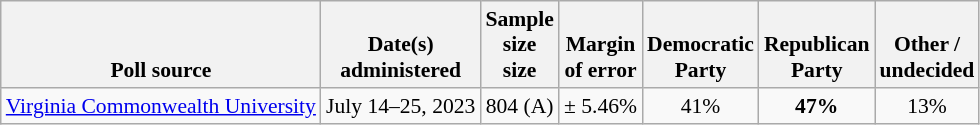<table class="wikitable sortable tpl-blanktable" style="font-size:90%;text-align:center;line-height:17px">
<tr valign=bottom>
<th>Poll source</th>
<th>Date(s)<br>administered</th>
<th>Sample<br>size<br>size</th>
<th>Margin<br>of error</th>
<th class="unsortable">Democratic<br>Party</th>
<th class="unsortable">Republican<br>Party</th>
<th class="unsortable">Other /<br>undecided</th>
</tr>
<tr>
<td style="text-align:left;"><a href='#'>Virginia Commonwealth University</a></td>
<td>July 14–25, 2023</td>
<td>804 (A)</td>
<td>± 5.46%</td>
<td>41%</td>
<td><strong>47%</strong></td>
<td>13%</td>
</tr>
</table>
